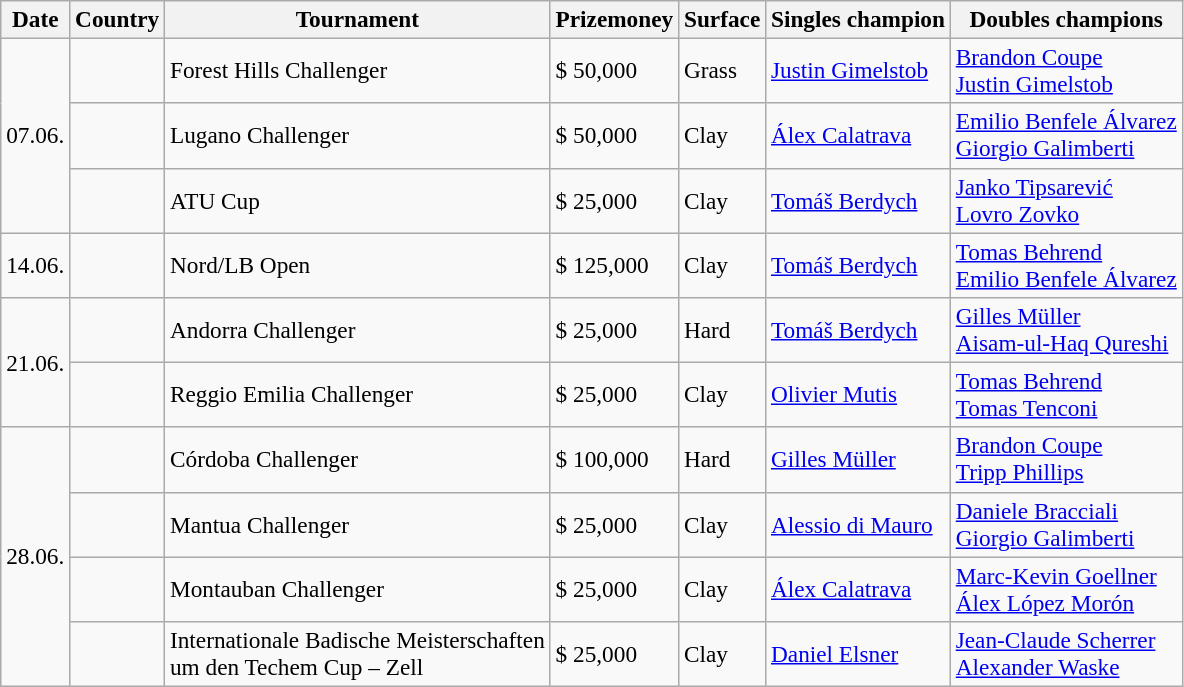<table class="sortable wikitable" style=font-size:97%>
<tr>
<th>Date</th>
<th>Country</th>
<th>Tournament</th>
<th>Prizemoney</th>
<th>Surface</th>
<th>Singles champion</th>
<th>Doubles champions</th>
</tr>
<tr>
<td rowspan="3">07.06.</td>
<td></td>
<td>Forest Hills Challenger</td>
<td>$ 50,000</td>
<td>Grass</td>
<td> <a href='#'>Justin Gimelstob</a></td>
<td> <a href='#'>Brandon Coupe</a><br> <a href='#'>Justin Gimelstob</a></td>
</tr>
<tr>
<td></td>
<td>Lugano Challenger</td>
<td>$ 50,000</td>
<td>Clay</td>
<td> <a href='#'>Álex Calatrava</a></td>
<td> <a href='#'>Emilio Benfele Álvarez</a><br>  <a href='#'>Giorgio Galimberti</a></td>
</tr>
<tr>
<td></td>
<td>ATU Cup</td>
<td>$ 25,000</td>
<td>Clay</td>
<td> <a href='#'>Tomáš Berdych</a></td>
<td> <a href='#'>Janko Tipsarević</a><br> <a href='#'>Lovro Zovko</a></td>
</tr>
<tr>
<td>14.06.</td>
<td></td>
<td>Nord/LB Open</td>
<td>$ 125,000</td>
<td>Clay</td>
<td> <a href='#'>Tomáš Berdych</a></td>
<td> <a href='#'>Tomas Behrend</a> <br>  <a href='#'>Emilio Benfele Álvarez</a></td>
</tr>
<tr>
<td rowspan="2">21.06.</td>
<td></td>
<td>Andorra Challenger</td>
<td>$ 25,000</td>
<td>Hard</td>
<td> <a href='#'>Tomáš Berdych</a></td>
<td> <a href='#'>Gilles Müller</a><br> <a href='#'>Aisam-ul-Haq Qureshi</a></td>
</tr>
<tr>
<td></td>
<td>Reggio Emilia Challenger</td>
<td>$ 25,000</td>
<td>Clay</td>
<td> <a href='#'>Olivier Mutis</a></td>
<td> <a href='#'>Tomas Behrend</a><br> <a href='#'>Tomas Tenconi</a></td>
</tr>
<tr>
<td rowspan="4">28.06.</td>
<td></td>
<td>Córdoba Challenger</td>
<td>$ 100,000</td>
<td>Hard</td>
<td> <a href='#'>Gilles Müller</a></td>
<td> <a href='#'>Brandon Coupe</a> <br>  <a href='#'>Tripp Phillips</a></td>
</tr>
<tr>
<td></td>
<td>Mantua Challenger</td>
<td>$ 25,000</td>
<td>Clay</td>
<td> <a href='#'>Alessio di Mauro</a></td>
<td> <a href='#'>Daniele Bracciali</a><br> <a href='#'>Giorgio Galimberti</a></td>
</tr>
<tr>
<td></td>
<td>Montauban Challenger</td>
<td>$ 25,000</td>
<td>Clay</td>
<td> <a href='#'>Álex Calatrava</a></td>
<td> <a href='#'>Marc-Kevin Goellner</a><br> <a href='#'>Álex López Morón</a></td>
</tr>
<tr>
<td></td>
<td>Internationale Badische Meisterschaften<br>um den Techem Cup – Zell</td>
<td>$ 25,000</td>
<td>Clay</td>
<td> <a href='#'>Daniel Elsner</a></td>
<td> <a href='#'>Jean-Claude Scherrer</a><br> <a href='#'>Alexander Waske</a></td>
</tr>
</table>
